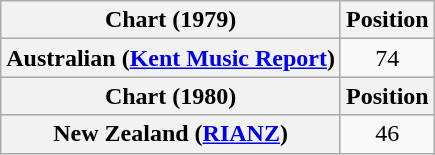<table class="wikitable plainrowheaders">
<tr>
<th scope="col">Chart (1979)</th>
<th scope="col">Position</th>
</tr>
<tr>
<th scope="row">Australian (<a href='#'>Kent Music Report</a>)</th>
<td style="text-align:center;">74</td>
</tr>
<tr>
<th scope="col">Chart (1980)</th>
<th scope="col">Position</th>
</tr>
<tr>
<th scope="row">New Zealand (<a href='#'>RIANZ</a>)</th>
<td style="text-align:center;">46</td>
</tr>
</table>
